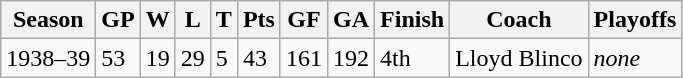<table class="wikitable">
<tr>
<th>Season</th>
<th>GP</th>
<th>W</th>
<th>L</th>
<th>T</th>
<th>Pts</th>
<th>GF</th>
<th>GA</th>
<th>Finish</th>
<th>Coach</th>
<th>Playoffs</th>
</tr>
<tr>
<td>1938–39</td>
<td>53</td>
<td>19</td>
<td>29</td>
<td>5</td>
<td>43</td>
<td>161</td>
<td>192</td>
<td>4th</td>
<td>Lloyd Blinco</td>
<td><em>none</em></td>
</tr>
</table>
